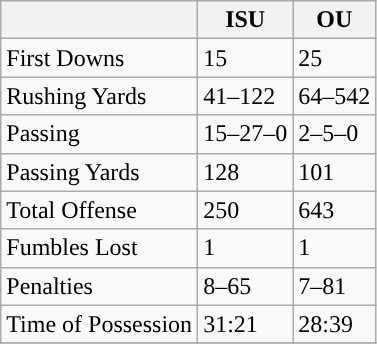<table class="wikitable">
<tr>
<th></th>
<th>ISU</th>
<th>OU</th>
</tr>
<tr>
<td>First Downs</td>
<td>15</td>
<td>25</td>
</tr>
<tr>
<td>Rushing Yards</td>
<td>41–122</td>
<td>64–542</td>
</tr>
<tr>
<td>Passing</td>
<td>15–27–0</td>
<td>2–5–0</td>
</tr>
<tr>
<td>Passing Yards</td>
<td>128</td>
<td>101</td>
</tr>
<tr>
<td>Total Offense</td>
<td>250</td>
<td>643</td>
</tr>
<tr>
<td>Fumbles Lost</td>
<td>1</td>
<td>1</td>
</tr>
<tr>
<td>Penalties</td>
<td>8–65</td>
<td>7–81</td>
</tr>
<tr>
<td>Time of Possession</td>
<td>31:21</td>
<td>28:39</td>
</tr>
<tr>
</tr>
</table>
